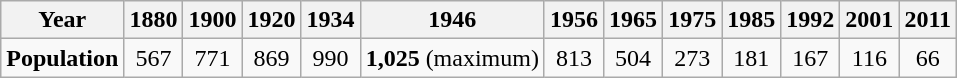<table class="wikitable">
<tr>
<th><strong>Year</strong></th>
<th align="center">1880</th>
<th align="center">1900</th>
<th align="center">1920</th>
<th align="center">1934</th>
<th align="center">1946</th>
<th align="center">1956</th>
<th align="center">1965</th>
<th align="center">1975</th>
<th align="center">1985</th>
<th align="center">1992</th>
<th align="center">2001</th>
<th align="center">2011</th>
</tr>
<tr>
<td><strong>Population</strong></td>
<td align="center"> 567</td>
<td align="center"> 771</td>
<td align="center"> 869</td>
<td align="center"> 990</td>
<td align="center"> <strong>1,025</strong> (maximum)</td>
<td align="center"> 813</td>
<td align="center">  504</td>
<td align="center"> 273</td>
<td align="center"> 181</td>
<td align="center"> 167</td>
<td align="center"> 116</td>
<td align="center"> 66</td>
</tr>
</table>
